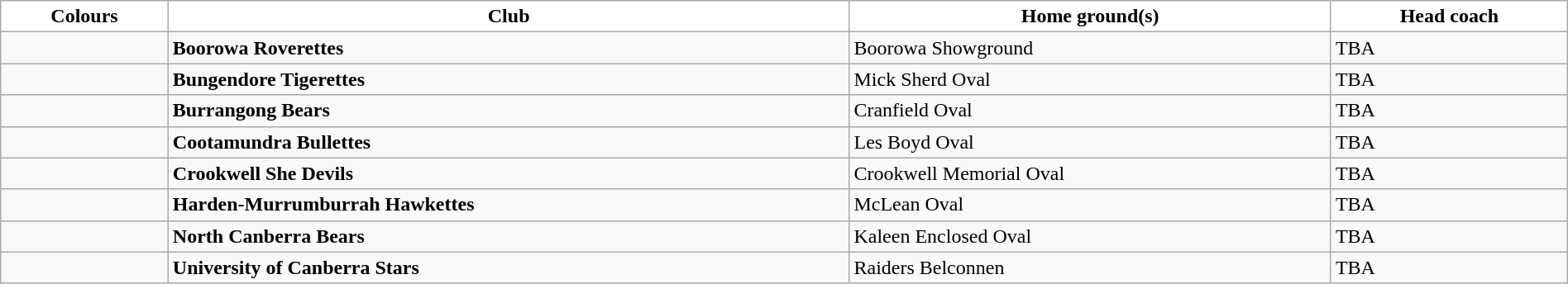<table class="wikitable" style="width:100%; text-align:left">
<tr>
<th style="background:white">Colours</th>
<th style="background:white">Club</th>
<th style="background:white">Home ground(s)</th>
<th style="background:white">Head coach</th>
</tr>
<tr>
<td></td>
<td><strong>Boorowa Roverettes</strong></td>
<td>Boorowa Showground</td>
<td>TBA</td>
</tr>
<tr>
<td></td>
<td><strong>Bungendore Tigerettes</strong></td>
<td>Mick Sherd Oval</td>
<td>TBA</td>
</tr>
<tr>
<td></td>
<td><strong>Burrangong Bears</strong></td>
<td>Cranfield Oval</td>
<td>TBA</td>
</tr>
<tr>
<td></td>
<td><strong>Cootamundra Bullettes</strong></td>
<td>Les Boyd Oval</td>
<td>TBA</td>
</tr>
<tr>
<td></td>
<td><strong>Crookwell She Devils</strong></td>
<td>Crookwell Memorial Oval</td>
<td>TBA</td>
</tr>
<tr>
<td></td>
<td><strong>Harden-Murrumburrah Hawkettes</strong></td>
<td>McLean Oval</td>
<td>TBA</td>
</tr>
<tr>
<td></td>
<td><strong>North Canberra Bears</strong></td>
<td>Kaleen Enclosed Oval</td>
<td>TBA</td>
</tr>
<tr>
<td></td>
<td><strong>University of Canberra Stars</strong></td>
<td>Raiders Belconnen</td>
<td>TBA</td>
</tr>
</table>
